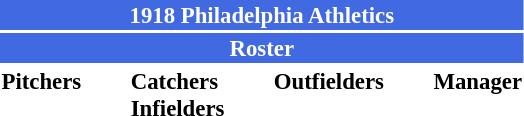<table class="toccolours" style="font-size: 95%;">
<tr>
<th colspan="10" style="background-color: #4169e1; color: white; text-align: center;">1918 Philadelphia Athletics</th>
</tr>
<tr>
<td colspan="10" style="background-color: #4169e1; color: white; text-align: center;"><strong>Roster</strong></td>
</tr>
<tr>
<td valign="top"><strong>Pitchers</strong><br>











</td>
<td width="25px"></td>
<td valign="top"><strong>Catchers</strong><br>

<strong>Infielders</strong>





</td>
<td width="25px"></td>
<td valign="top"><strong>Outfielders</strong><br>





</td>
<td width="25px"></td>
<td valign="top"><strong>Manager</strong><br></td>
</tr>
</table>
